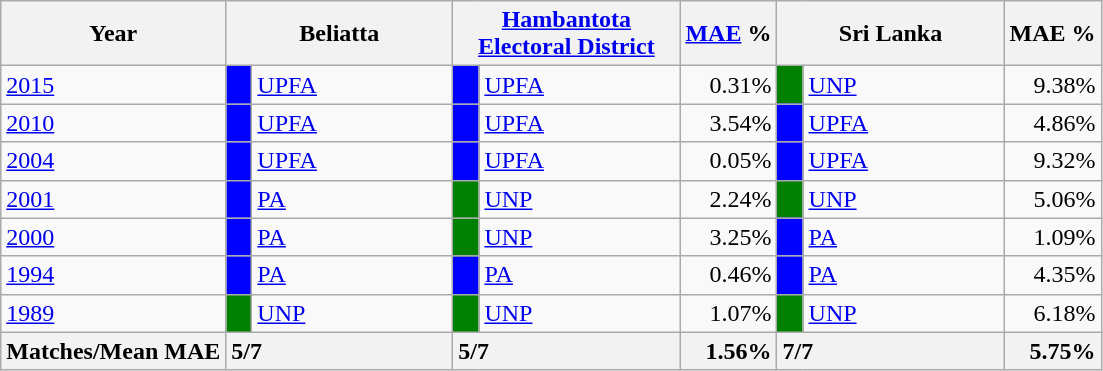<table class="wikitable">
<tr>
<th>Year</th>
<th colspan="2" width="144px">Beliatta</th>
<th colspan="2" width="144px"><a href='#'>Hambantota Electoral District</a></th>
<th><a href='#'>MAE</a> %</th>
<th colspan="2" width="144px">Sri Lanka</th>
<th>MAE %</th>
</tr>
<tr>
<td><a href='#'>2015</a></td>
<td style="background-color:blue;" width="10px"></td>
<td style="text-align:left;"><a href='#'>UPFA</a></td>
<td style="background-color:blue;" width="10px"></td>
<td style="text-align:left;"><a href='#'>UPFA</a></td>
<td style="text-align:right;">0.31%</td>
<td style="background-color:green;" width="10px"></td>
<td style="text-align:left;"><a href='#'>UNP</a></td>
<td style="text-align:right;">9.38%</td>
</tr>
<tr>
<td><a href='#'>2010</a></td>
<td style="background-color:blue;" width="10px"></td>
<td style="text-align:left;"><a href='#'>UPFA</a></td>
<td style="background-color:blue;" width="10px"></td>
<td style="text-align:left;"><a href='#'>UPFA</a></td>
<td style="text-align:right;">3.54%</td>
<td style="background-color:blue;" width="10px"></td>
<td style="text-align:left;"><a href='#'>UPFA</a></td>
<td style="text-align:right;">4.86%</td>
</tr>
<tr>
<td><a href='#'>2004</a></td>
<td style="background-color:blue;" width="10px"></td>
<td style="text-align:left;"><a href='#'>UPFA</a></td>
<td style="background-color:blue;" width="10px"></td>
<td style="text-align:left;"><a href='#'>UPFA</a></td>
<td style="text-align:right;">0.05%</td>
<td style="background-color:blue;" width="10px"></td>
<td style="text-align:left;"><a href='#'>UPFA</a></td>
<td style="text-align:right;">9.32%</td>
</tr>
<tr>
<td><a href='#'>2001</a></td>
<td style="background-color:blue;" width="10px"></td>
<td style="text-align:left;"><a href='#'>PA</a></td>
<td style="background-color:green;" width="10px"></td>
<td style="text-align:left;"><a href='#'>UNP</a></td>
<td style="text-align:right;">2.24%</td>
<td style="background-color:green;" width="10px"></td>
<td style="text-align:left;"><a href='#'>UNP</a></td>
<td style="text-align:right;">5.06%</td>
</tr>
<tr>
<td><a href='#'>2000</a></td>
<td style="background-color:blue;" width="10px"></td>
<td style="text-align:left;"><a href='#'>PA</a></td>
<td style="background-color:green;" width="10px"></td>
<td style="text-align:left;"><a href='#'>UNP</a></td>
<td style="text-align:right;">3.25%</td>
<td style="background-color:blue;" width="10px"></td>
<td style="text-align:left;"><a href='#'>PA</a></td>
<td style="text-align:right;">1.09%</td>
</tr>
<tr>
<td><a href='#'>1994</a></td>
<td style="background-color:blue;" width="10px"></td>
<td style="text-align:left;"><a href='#'>PA</a></td>
<td style="background-color:blue;" width="10px"></td>
<td style="text-align:left;"><a href='#'>PA</a></td>
<td style="text-align:right;">0.46%</td>
<td style="background-color:blue;" width="10px"></td>
<td style="text-align:left;"><a href='#'>PA</a></td>
<td style="text-align:right;">4.35%</td>
</tr>
<tr>
<td><a href='#'>1989</a></td>
<td style="background-color:green;" width="10px"></td>
<td style="text-align:left;"><a href='#'>UNP</a></td>
<td style="background-color:green;" width="10px"></td>
<td style="text-align:left;"><a href='#'>UNP</a></td>
<td style="text-align:right;">1.07%</td>
<td style="background-color:green;" width="10px"></td>
<td style="text-align:left;"><a href='#'>UNP</a></td>
<td style="text-align:right;">6.18%</td>
</tr>
<tr>
<th>Matches/Mean MAE</th>
<th style="text-align:left;"colspan="2" width="144px">5/7</th>
<th style="text-align:left;"colspan="2" width="144px">5/7</th>
<th style="text-align:right;">1.56%</th>
<th style="text-align:left;"colspan="2" width="144px">7/7</th>
<th style="text-align:right;">5.75%</th>
</tr>
</table>
